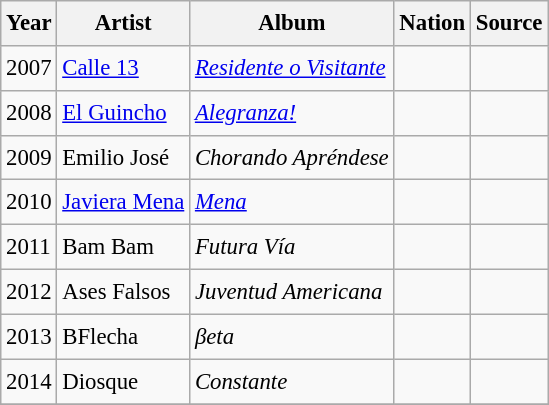<table class="wikitable" style="font-size:0.95em;line-height:1.5em;">
<tr>
<th>Year</th>
<th>Artist</th>
<th>Album</th>
<th>Nation</th>
<th>Source</th>
</tr>
<tr>
<td>2007</td>
<td><a href='#'>Calle 13</a></td>
<td><em><a href='#'>Residente o Visitante</a></em></td>
<td></td>
<td></td>
</tr>
<tr>
<td>2008</td>
<td><a href='#'>El Guincho</a></td>
<td><em><a href='#'>Alegranza!</a></em></td>
<td></td>
<td></td>
</tr>
<tr>
<td>2009</td>
<td>Emilio José</td>
<td><em>Chorando Apréndese</em></td>
<td></td>
<td></td>
</tr>
<tr>
<td>2010</td>
<td><a href='#'>Javiera Mena</a></td>
<td><em><a href='#'>Mena</a></em></td>
<td></td>
<td></td>
</tr>
<tr>
<td>2011</td>
<td>Bam Bam</td>
<td><em>Futura Vía</em></td>
<td></td>
<td></td>
</tr>
<tr>
<td>2012</td>
<td>Ases Falsos</td>
<td><em>Juventud Americana</em></td>
<td></td>
<td></td>
</tr>
<tr>
<td>2013</td>
<td>BFlecha</td>
<td><em>βeta</em></td>
<td></td>
<td></td>
</tr>
<tr>
<td>2014</td>
<td>Diosque</td>
<td><em>Constante</em></td>
<td></td>
<td></td>
</tr>
<tr>
</tr>
</table>
